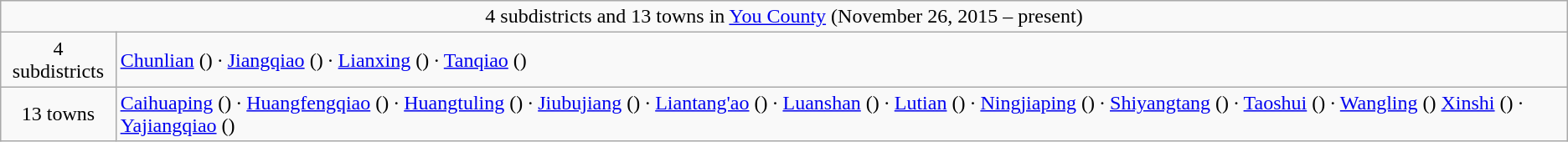<table class="wikitable">
<tr>
<td style="text-align:center;" colspan="2">4 subdistricts and 13 towns in <a href='#'>You County</a> (November 26, 2015 – present)</td>
</tr>
<tr align=left>
<td align=center>4 subdistricts</td>
<td><a href='#'>Chunlian</a> () · <a href='#'>Jiangqiao</a> () · <a href='#'>Lianxing</a> () · <a href='#'>Tanqiao</a> ()</td>
</tr>
<tr align=left>
<td align=center>13 towns</td>
<td><a href='#'>Caihuaping</a> () · <a href='#'>Huangfengqiao</a> () · <a href='#'>Huangtuling</a> () · <a href='#'>Jiubujiang</a> () · <a href='#'>Liantang'ao</a> () · <a href='#'>Luanshan</a> () · <a href='#'>Lutian</a> () · <a href='#'>Ningjiaping</a> () · <a href='#'>Shiyangtang</a> () · <a href='#'>Taoshui</a> () · <a href='#'>Wangling</a> () <a href='#'>Xinshi</a> () · <a href='#'>Yajiangqiao</a> ()</td>
</tr>
</table>
